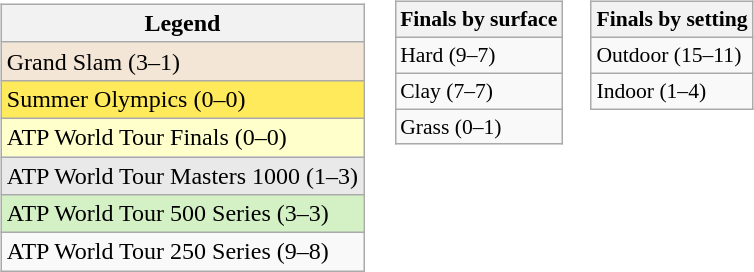<table>
<tr valign=top>
<td><br><table class=wikitable>
<tr>
<th>Legend</th>
</tr>
<tr style="background:#f3e6d7;">
<td>Grand Slam (3–1)</td>
</tr>
<tr style="background:#ffea5c;">
<td>Summer Olympics (0–0)</td>
</tr>
<tr style="background:#ffc;">
<td>ATP World Tour Finals (0–0)</td>
</tr>
<tr style="background:#e9e9e9;">
<td>ATP World Tour Masters 1000 (1–3)</td>
</tr>
<tr style="background:#d4f1c5;">
<td>ATP World Tour 500 Series (3–3)</td>
</tr>
<tr>
<td>ATP World Tour 250 Series (9–8)</td>
</tr>
</table>
</td>
<td><br><table class=wikitable style=font-size:90%>
<tr>
<th>Finals by surface</th>
</tr>
<tr>
<td>Hard (9–7)</td>
</tr>
<tr>
<td>Clay (7–7)</td>
</tr>
<tr>
<td>Grass (0–1)</td>
</tr>
</table>
</td>
<td><br><table class=wikitable style=font-size:90%>
<tr>
<th>Finals by setting</th>
</tr>
<tr>
<td>Outdoor (15–11)</td>
</tr>
<tr>
<td>Indoor (1–4)</td>
</tr>
</table>
</td>
</tr>
</table>
